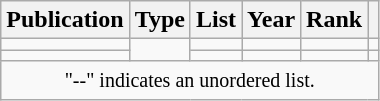<table class="wikitable sortable">
<tr>
<th>Publication</th>
<th>Type</th>
<th>List</th>
<th>Year</th>
<th>Rank</th>
<th class="unsortable"></th>
</tr>
<tr>
<td></td>
<td scope="rowspan" rowspan=2></td>
<td></td>
<td></td>
<td></td>
<td></td>
</tr>
<tr>
<td></td>
<td></td>
<td></td>
<td></td>
<td></td>
</tr>
<tr>
<td colspan=6 style="text-align:center;"><small>"--" indicates an unordered list.</small></td>
</tr>
</table>
